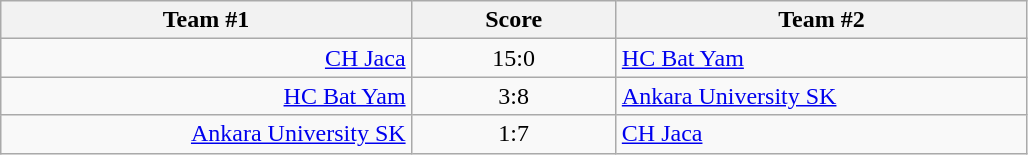<table class="wikitable" style="text-align: center;">
<tr>
<th width=22%>Team #1</th>
<th width=11%>Score</th>
<th width=22%>Team #2</th>
</tr>
<tr>
<td style="text-align: right;"><a href='#'>CH Jaca</a> </td>
<td>15:0</td>
<td style="text-align: left;"> <a href='#'>HC Bat Yam</a></td>
</tr>
<tr>
<td style="text-align: right;"><a href='#'>HC Bat Yam</a> </td>
<td>3:8</td>
<td style="text-align: left;"> <a href='#'>Ankara University SK</a></td>
</tr>
<tr>
<td style="text-align: right;"><a href='#'>Ankara University SK</a> </td>
<td>1:7</td>
<td style="text-align: left;"> <a href='#'>CH Jaca</a></td>
</tr>
</table>
